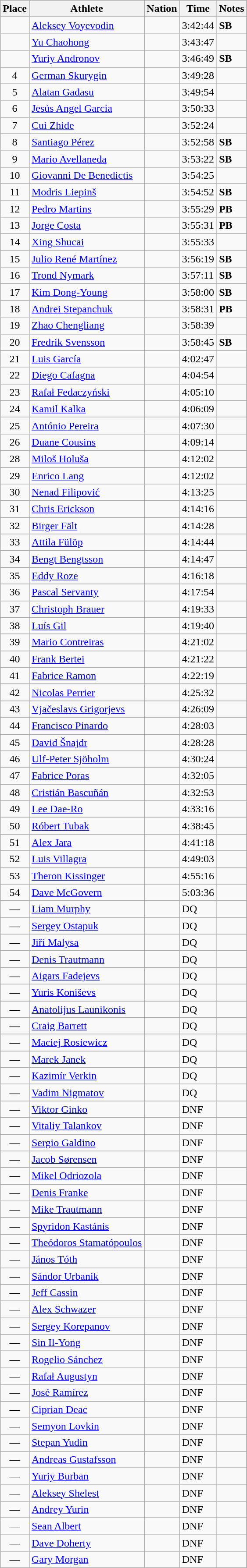<table class=wikitable>
<tr>
<th>Place</th>
<th>Athlete</th>
<th>Nation</th>
<th>Time</th>
<th>Notes</th>
</tr>
<tr>
<td align=center></td>
<td><a href='#'>Aleksey Voyevodin</a></td>
<td></td>
<td>3:42:44</td>
<td><strong>SB</strong></td>
</tr>
<tr>
<td align=center></td>
<td><a href='#'>Yu Chaohong</a></td>
<td></td>
<td>3:43:47</td>
<td> </td>
</tr>
<tr>
<td align=center></td>
<td><a href='#'>Yuriy Andronov</a></td>
<td></td>
<td>3:46:49</td>
<td><strong>SB</strong></td>
</tr>
<tr>
<td align=center>4</td>
<td><a href='#'>German Skurygin</a></td>
<td></td>
<td>3:49:28</td>
<td> </td>
</tr>
<tr>
<td align=center>5</td>
<td><a href='#'>Alatan Gadasu</a></td>
<td></td>
<td>3:49:54</td>
<td> </td>
</tr>
<tr>
<td align=center>6</td>
<td><a href='#'>Jesús Angel García</a></td>
<td></td>
<td>3:50:33</td>
<td> </td>
</tr>
<tr>
<td align=center>7</td>
<td><a href='#'>Cui Zhide</a></td>
<td></td>
<td>3:52:24</td>
<td> </td>
</tr>
<tr>
<td align=center>8</td>
<td><a href='#'>Santiago Pérez</a></td>
<td></td>
<td>3:52:58</td>
<td><strong>SB</strong></td>
</tr>
<tr>
<td align=center>9</td>
<td><a href='#'>Mario Avellaneda</a></td>
<td></td>
<td>3:53:22</td>
<td><strong>SB</strong></td>
</tr>
<tr>
<td align=center>10</td>
<td><a href='#'>Giovanni De Benedictis</a></td>
<td></td>
<td>3:54:25</td>
<td> </td>
</tr>
<tr>
<td align=center>11</td>
<td><a href='#'>Modris Liepinš</a></td>
<td></td>
<td>3:54:52</td>
<td><strong>SB</strong></td>
</tr>
<tr>
<td align=center>12</td>
<td><a href='#'>Pedro Martins</a></td>
<td></td>
<td>3:55:29</td>
<td><strong>PB</strong></td>
</tr>
<tr>
<td align=center>13</td>
<td><a href='#'>Jorge Costa</a></td>
<td></td>
<td>3:55:31</td>
<td><strong>PB</strong></td>
</tr>
<tr>
<td align=center>14</td>
<td><a href='#'>Xing Shucai</a></td>
<td></td>
<td>3:55:33</td>
<td> </td>
</tr>
<tr>
<td align=center>15</td>
<td><a href='#'>Julio René Martínez</a></td>
<td></td>
<td>3:56:19</td>
<td><strong>SB</strong></td>
</tr>
<tr>
<td align=center>16</td>
<td><a href='#'>Trond Nymark</a></td>
<td></td>
<td>3:57:11</td>
<td><strong>SB</strong></td>
</tr>
<tr>
<td align=center>17</td>
<td><a href='#'>Kim Dong-Young</a></td>
<td></td>
<td>3:58:00</td>
<td><strong>SB</strong></td>
</tr>
<tr>
<td align=center>18</td>
<td><a href='#'>Andrei Stepanchuk</a></td>
<td></td>
<td>3:58:31</td>
<td><strong>PB</strong></td>
</tr>
<tr>
<td align=center>19</td>
<td><a href='#'>Zhao Chengliang</a></td>
<td></td>
<td>3:58:39</td>
<td></td>
</tr>
<tr>
<td align=center>20</td>
<td><a href='#'>Fredrik Svensson</a></td>
<td></td>
<td>3:58:45</td>
<td><strong>SB</strong></td>
</tr>
<tr>
<td align=center>21</td>
<td><a href='#'>Luis García</a></td>
<td></td>
<td>4:02:47</td>
<td></td>
</tr>
<tr>
<td align=center>22</td>
<td><a href='#'>Diego Cafagna</a></td>
<td></td>
<td>4:04:54</td>
<td></td>
</tr>
<tr>
<td align=center>23</td>
<td><a href='#'>Rafał Fedaczyński</a></td>
<td></td>
<td>4:05:10</td>
<td></td>
</tr>
<tr>
<td align=center>24</td>
<td><a href='#'>Kamil Kalka</a></td>
<td></td>
<td>4:06:09</td>
<td></td>
</tr>
<tr>
<td align=center>25</td>
<td><a href='#'>António Pereira</a></td>
<td></td>
<td>4:07:30</td>
<td></td>
</tr>
<tr>
<td align=center>26</td>
<td><a href='#'>Duane Cousins</a></td>
<td></td>
<td>4:09:14</td>
<td></td>
</tr>
<tr>
<td align=center>28</td>
<td><a href='#'>Miloš Holuša</a></td>
<td></td>
<td>4:12:02</td>
<td></td>
</tr>
<tr>
<td align=center>29</td>
<td><a href='#'>Enrico Lang</a></td>
<td></td>
<td>4:12:02</td>
<td></td>
</tr>
<tr>
<td align=center>30</td>
<td><a href='#'>Nenad Filipović</a></td>
<td></td>
<td>4:13:25</td>
<td></td>
</tr>
<tr>
<td align=center>31</td>
<td><a href='#'>Chris Erickson</a></td>
<td></td>
<td>4:14:16</td>
<td></td>
</tr>
<tr>
<td align=center>32</td>
<td><a href='#'>Birger Fält</a></td>
<td></td>
<td>4:14:28</td>
<td></td>
</tr>
<tr>
<td align=center>33</td>
<td><a href='#'>Attila Fülöp</a></td>
<td></td>
<td>4:14:44</td>
<td></td>
</tr>
<tr>
<td align=center>34</td>
<td><a href='#'>Bengt Bengtsson</a></td>
<td></td>
<td>4:14:47</td>
<td></td>
</tr>
<tr>
<td align=center>35</td>
<td><a href='#'>Eddy Roze</a></td>
<td></td>
<td>4:16:18</td>
<td></td>
</tr>
<tr>
<td align=center>36</td>
<td><a href='#'>Pascal Servanty</a></td>
<td></td>
<td>4:17:54</td>
<td></td>
</tr>
<tr>
<td align=center>37</td>
<td><a href='#'>Christoph Brauer</a></td>
<td></td>
<td>4:19:33</td>
<td></td>
</tr>
<tr>
<td align=center>38</td>
<td><a href='#'>Luís Gil</a></td>
<td></td>
<td>4:19:40</td>
<td></td>
</tr>
<tr>
<td align=center>39</td>
<td><a href='#'>Mario Contreiras</a></td>
<td></td>
<td>4:21:02</td>
<td></td>
</tr>
<tr>
<td align=center>40</td>
<td><a href='#'>Frank Bertei</a></td>
<td></td>
<td>4:21:22</td>
<td></td>
</tr>
<tr>
<td align=center>41</td>
<td><a href='#'>Fabrice Ramon</a></td>
<td></td>
<td>4:22:19</td>
<td></td>
</tr>
<tr>
<td align=center>42</td>
<td><a href='#'>Nicolas Perrier</a></td>
<td></td>
<td>4:25:32</td>
<td></td>
</tr>
<tr>
<td align=center>43</td>
<td><a href='#'>Vjačeslavs Grigorjevs</a></td>
<td></td>
<td>4:26:09</td>
<td></td>
</tr>
<tr>
<td align=center>44</td>
<td><a href='#'>Francisco Pinardo</a></td>
<td></td>
<td>4:28:03</td>
<td></td>
</tr>
<tr>
<td align=center>45</td>
<td><a href='#'>David Šnajdr</a></td>
<td></td>
<td>4:28:28</td>
<td></td>
</tr>
<tr>
<td align=center>46</td>
<td><a href='#'>Ulf-Peter Sjöholm</a></td>
<td></td>
<td>4:30:24</td>
<td></td>
</tr>
<tr>
<td align=center>47</td>
<td><a href='#'>Fabrice Poras</a></td>
<td></td>
<td>4:32:05</td>
<td></td>
</tr>
<tr>
<td align=center>48</td>
<td><a href='#'>Cristián Bascuñán</a></td>
<td></td>
<td>4:32:53</td>
<td></td>
</tr>
<tr>
<td align=center>49</td>
<td><a href='#'>Lee Dae-Ro</a></td>
<td></td>
<td>4:33:16</td>
<td></td>
</tr>
<tr>
<td align=center>50</td>
<td><a href='#'>Róbert Tubak</a></td>
<td></td>
<td>4:38:45</td>
<td></td>
</tr>
<tr>
<td align=center>51</td>
<td><a href='#'>Alex Jara</a></td>
<td></td>
<td>4:41:18</td>
<td></td>
</tr>
<tr>
<td align=center>52</td>
<td><a href='#'>Luis Villagra</a></td>
<td></td>
<td>4:49:03</td>
<td></td>
</tr>
<tr>
<td align=center>53</td>
<td><a href='#'>Theron Kissinger</a></td>
<td></td>
<td>4:55:16</td>
<td></td>
</tr>
<tr>
<td align=center>54</td>
<td><a href='#'>Dave McGovern</a></td>
<td></td>
<td>5:03:36</td>
<td></td>
</tr>
<tr>
<td align=center>—</td>
<td><a href='#'>Liam Murphy</a></td>
<td></td>
<td>DQ</td>
<td></td>
</tr>
<tr>
<td align=center>—</td>
<td><a href='#'>Sergey Ostapuk</a></td>
<td></td>
<td>DQ</td>
<td></td>
</tr>
<tr>
<td align=center>—</td>
<td><a href='#'>Jiří Malysa</a></td>
<td></td>
<td>DQ</td>
<td></td>
</tr>
<tr>
<td align=center>—</td>
<td><a href='#'>Denis Trautmann</a></td>
<td></td>
<td>DQ</td>
<td></td>
</tr>
<tr>
<td align=center>—</td>
<td><a href='#'>Aigars Fadejevs</a></td>
<td></td>
<td>DQ</td>
<td></td>
</tr>
<tr>
<td align=center>—</td>
<td><a href='#'>Yuris Koniševs</a></td>
<td></td>
<td>DQ</td>
<td></td>
</tr>
<tr>
<td align=center>—</td>
<td><a href='#'>Anatolijus Launikonis</a></td>
<td></td>
<td>DQ</td>
<td></td>
</tr>
<tr>
<td align=center>—</td>
<td><a href='#'>Craig Barrett</a></td>
<td></td>
<td>DQ</td>
<td></td>
</tr>
<tr>
<td align=center>—</td>
<td><a href='#'>Maciej Rosiewicz</a></td>
<td></td>
<td>DQ</td>
<td></td>
</tr>
<tr>
<td align=center>—</td>
<td><a href='#'>Marek Janek</a></td>
<td></td>
<td>DQ</td>
<td></td>
</tr>
<tr>
<td align=center>—</td>
<td><a href='#'>Kazimír Verkin</a></td>
<td></td>
<td>DQ</td>
<td></td>
</tr>
<tr>
<td align=center>—</td>
<td><a href='#'>Vadim Nigmatov</a></td>
<td></td>
<td>DQ</td>
<td></td>
</tr>
<tr>
<td align=center>—</td>
<td><a href='#'>Viktor Ginko</a></td>
<td></td>
<td>DNF</td>
<td></td>
</tr>
<tr>
<td align=center>—</td>
<td><a href='#'>Vitaliy Talankov</a></td>
<td></td>
<td>DNF</td>
<td></td>
</tr>
<tr>
<td align=center>—</td>
<td><a href='#'>Sergio Galdino</a></td>
<td></td>
<td>DNF</td>
<td></td>
</tr>
<tr>
<td align=center>—</td>
<td><a href='#'>Jacob Sørensen</a></td>
<td></td>
<td>DNF</td>
<td></td>
</tr>
<tr>
<td align=center>—</td>
<td><a href='#'>Mikel Odriozola</a></td>
<td></td>
<td>DNF</td>
<td></td>
</tr>
<tr>
<td align=center>—</td>
<td><a href='#'>Denis Franke</a></td>
<td></td>
<td>DNF</td>
<td></td>
</tr>
<tr>
<td align=center>—</td>
<td><a href='#'>Mike Trautmann</a></td>
<td></td>
<td>DNF</td>
<td></td>
</tr>
<tr>
<td align=center>—</td>
<td><a href='#'>Spyridon Kastánis</a></td>
<td></td>
<td>DNF</td>
<td></td>
</tr>
<tr>
<td align=center>—</td>
<td><a href='#'>Theódoros Stamatópoulos</a></td>
<td></td>
<td>DNF</td>
<td></td>
</tr>
<tr>
<td align=center>—</td>
<td><a href='#'>János Tóth</a></td>
<td></td>
<td>DNF</td>
<td></td>
</tr>
<tr>
<td align=center>—</td>
<td><a href='#'>Sándor Urbanik</a></td>
<td></td>
<td>DNF</td>
<td></td>
</tr>
<tr>
<td align=center>—</td>
<td><a href='#'>Jeff Cassin</a></td>
<td></td>
<td>DNF</td>
<td></td>
</tr>
<tr>
<td align=center>—</td>
<td><a href='#'>Alex Schwazer</a></td>
<td></td>
<td>DNF</td>
<td></td>
</tr>
<tr>
<td align=center>—</td>
<td><a href='#'>Sergey Korepanov</a></td>
<td></td>
<td>DNF</td>
<td></td>
</tr>
<tr>
<td align=center>—</td>
<td><a href='#'>Sin Il-Yong</a></td>
<td></td>
<td>DNF</td>
<td></td>
</tr>
<tr>
<td align=center>—</td>
<td><a href='#'>Rogelio Sánchez</a></td>
<td></td>
<td>DNF</td>
<td></td>
</tr>
<tr>
<td align=center>—</td>
<td><a href='#'>Rafał Augustyn</a></td>
<td></td>
<td>DNF</td>
<td></td>
</tr>
<tr>
<td align=center>—</td>
<td><a href='#'>José Ramírez</a></td>
<td></td>
<td>DNF</td>
<td></td>
</tr>
<tr>
<td align=center>—</td>
<td><a href='#'>Ciprian Deac</a></td>
<td></td>
<td>DNF</td>
<td></td>
</tr>
<tr>
<td align=center>—</td>
<td><a href='#'>Semyon Lovkin</a></td>
<td></td>
<td>DNF</td>
<td></td>
</tr>
<tr>
<td align=center>—</td>
<td><a href='#'>Stepan Yudin</a></td>
<td></td>
<td>DNF</td>
<td></td>
</tr>
<tr>
<td align=center>—</td>
<td><a href='#'>Andreas Gustafsson</a></td>
<td></td>
<td>DNF</td>
<td></td>
</tr>
<tr>
<td align=center>—</td>
<td><a href='#'>Yuriy Burban</a></td>
<td></td>
<td>DNF</td>
<td></td>
</tr>
<tr>
<td align=center>—</td>
<td><a href='#'>Aleksey Shelest</a></td>
<td></td>
<td>DNF</td>
<td></td>
</tr>
<tr>
<td align=center>—</td>
<td><a href='#'>Andrey Yurin</a></td>
<td></td>
<td>DNF</td>
<td></td>
</tr>
<tr>
<td align=center>—</td>
<td><a href='#'>Sean Albert</a></td>
<td></td>
<td>DNF</td>
<td></td>
</tr>
<tr>
<td align=center>—</td>
<td><a href='#'>Dave Doherty</a></td>
<td></td>
<td>DNF</td>
<td></td>
</tr>
<tr>
<td align=center>—</td>
<td><a href='#'>Gary Morgan</a></td>
<td></td>
<td>DNF</td>
<td></td>
</tr>
</table>
